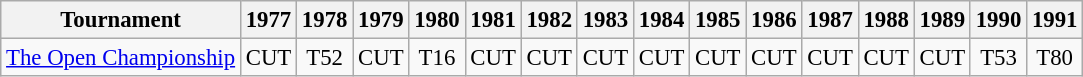<table class="wikitable" style="font-size:95%;text-align:center;">
<tr>
<th>Tournament</th>
<th>1977</th>
<th>1978</th>
<th>1979</th>
<th>1980</th>
<th>1981</th>
<th>1982</th>
<th>1983</th>
<th>1984</th>
<th>1985</th>
<th>1986</th>
<th>1987</th>
<th>1988</th>
<th>1989</th>
<th>1990</th>
<th>1991</th>
</tr>
<tr>
<td align=left><a href='#'>The Open Championship</a></td>
<td>CUT</td>
<td>T52</td>
<td>CUT</td>
<td>T16</td>
<td>CUT</td>
<td>CUT</td>
<td>CUT</td>
<td>CUT</td>
<td>CUT</td>
<td>CUT</td>
<td>CUT</td>
<td>CUT</td>
<td>CUT</td>
<td>T53</td>
<td>T80</td>
</tr>
</table>
